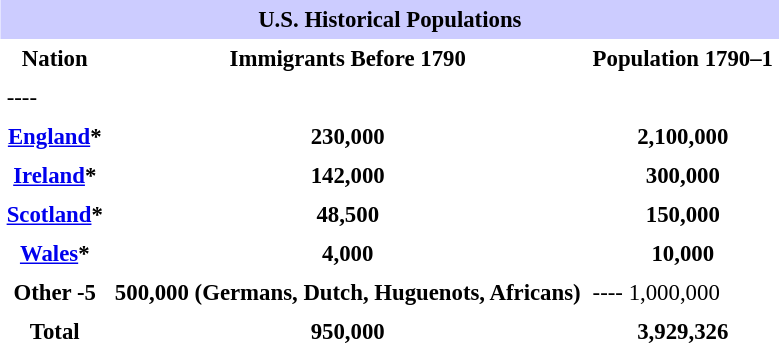<table class="toccolours" cellpadding="4" cellspacing="0" style="float:right; margin:0 0 1em 1em; font-size:95%;">
<tr>
<th colspan="3"  style="background:#ccf; text-align:center;">U.S. Historical Populations</th>
</tr>
<tr>
<th style="text-align:center;">Nation</th>
<th style="text-align:center;">Immigrants Before 1790</th>
<th style="text-align:center;">Population 1790–1</th>
</tr>
<tr>
<td colspan=3>----</td>
</tr>
<tr>
<th style="text-align:center;"><a href='#'>England</a>*</th>
<th>230,000</th>
<th>2,100,000</th>
</tr>
<tr>
<th style="text-align:center;"><a href='#'>Ireland</a>*</th>
<th>142,000</th>
<th>300,000</th>
</tr>
<tr>
<th style="text-align:center;"><a href='#'>Scotland</a>*</th>
<th>48,500</th>
<th>150,000</th>
</tr>
<tr>
<th style="text-align:center;"><a href='#'>Wales</a>*</th>
<th>4,000</th>
<th>10,000</th>
</tr>
<tr>
<th style="text-align:center;">Other -5</th>
<th>500,000  (Germans, Dutch, Huguenots, Africans)</th>
<td colspan=3>----                                        1,000,000</td>
</tr>
<tr>
<th style="text-align:center;">Total</th>
<th>950,000</th>
<th>3,929,326</th>
</tr>
</table>
